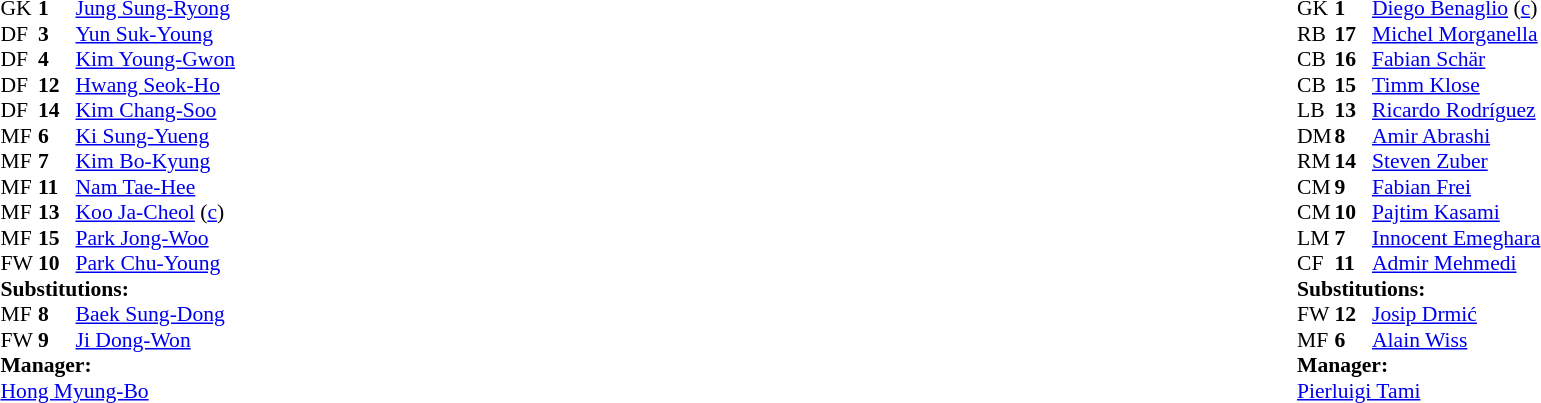<table width="100%">
<tr>
<td valign="top" width="50%"><br><table style="font-size: 90%" cellspacing="0" cellpadding="0">
<tr>
<th width="25"></th>
<th width="25"></th>
</tr>
<tr>
<td>GK</td>
<td><strong>1</strong></td>
<td><a href='#'>Jung Sung-Ryong</a></td>
</tr>
<tr>
<td>DF</td>
<td><strong>3</strong></td>
<td><a href='#'>Yun Suk-Young</a></td>
</tr>
<tr>
<td>DF</td>
<td><strong>4</strong></td>
<td><a href='#'>Kim Young-Gwon</a></td>
</tr>
<tr>
<td>DF</td>
<td><strong>12</strong></td>
<td><a href='#'>Hwang Seok-Ho</a></td>
</tr>
<tr>
<td>DF</td>
<td><strong>14</strong></td>
<td><a href='#'>Kim Chang-Soo</a></td>
</tr>
<tr>
<td>MF</td>
<td><strong>6</strong></td>
<td><a href='#'>Ki Sung-Yueng</a></td>
</tr>
<tr>
<td>MF</td>
<td><strong>7</strong></td>
<td><a href='#'>Kim Bo-Kyung</a></td>
</tr>
<tr>
<td>MF</td>
<td><strong>11</strong></td>
<td><a href='#'>Nam Tae-Hee</a></td>
<td></td>
<td></td>
</tr>
<tr>
<td>MF</td>
<td><strong>13</strong></td>
<td><a href='#'>Koo Ja-Cheol</a> (<a href='#'>c</a>)</td>
</tr>
<tr>
<td>MF</td>
<td><strong>15</strong></td>
<td><a href='#'>Park Jong-Woo</a></td>
<td></td>
</tr>
<tr>
<td>FW</td>
<td><strong>10</strong></td>
<td><a href='#'>Park Chu-Young</a></td>
<td></td>
<td></td>
</tr>
<tr>
<td colspan=3><strong>Substitutions:</strong></td>
</tr>
<tr>
<td>MF</td>
<td><strong>8</strong></td>
<td><a href='#'>Baek Sung-Dong</a></td>
<td></td>
<td></td>
</tr>
<tr>
<td>FW</td>
<td><strong>9</strong></td>
<td><a href='#'>Ji Dong-Won</a></td>
<td></td>
<td></td>
</tr>
<tr>
<td colspan=3><strong>Manager:</strong></td>
</tr>
<tr>
<td colspan=3><a href='#'>Hong Myung-Bo</a></td>
</tr>
</table>
</td>
<td valign="top"></td>
<td valign="top" width="50%"><br><table style="font-size: 90%" cellspacing="0" cellpadding="0" align="center">
<tr>
<th width=25></th>
<th width=25></th>
</tr>
<tr>
<td>GK</td>
<td><strong>1</strong></td>
<td><a href='#'>Diego Benaglio</a> (<a href='#'>c</a>)</td>
</tr>
<tr>
<td>RB</td>
<td><strong>17</strong></td>
<td><a href='#'>Michel Morganella</a></td>
<td></td>
</tr>
<tr>
<td>CB</td>
<td><strong>16</strong></td>
<td><a href='#'>Fabian Schär</a></td>
</tr>
<tr>
<td>CB</td>
<td><strong>15</strong></td>
<td><a href='#'>Timm Klose</a></td>
</tr>
<tr>
<td>LB</td>
<td><strong>13</strong></td>
<td><a href='#'>Ricardo Rodríguez</a></td>
</tr>
<tr>
<td>DM</td>
<td><strong>8</strong></td>
<td><a href='#'>Amir Abrashi</a></td>
</tr>
<tr>
<td>RM</td>
<td><strong>14</strong></td>
<td><a href='#'>Steven Zuber</a></td>
<td></td>
<td></td>
</tr>
<tr>
<td>CM</td>
<td><strong>9</strong></td>
<td><a href='#'>Fabian Frei</a></td>
</tr>
<tr>
<td>CM</td>
<td><strong>10</strong></td>
<td><a href='#'>Pajtim Kasami</a></td>
<td></td>
<td></td>
</tr>
<tr>
<td>LM</td>
<td><strong>7</strong></td>
<td><a href='#'>Innocent Emeghara</a></td>
<td></td>
</tr>
<tr>
<td>CF</td>
<td><strong>11</strong></td>
<td><a href='#'>Admir Mehmedi</a></td>
</tr>
<tr>
<td colspan=3><strong>Substitutions:</strong></td>
</tr>
<tr>
<td>FW</td>
<td><strong>12</strong></td>
<td><a href='#'>Josip Drmić</a></td>
<td></td>
<td></td>
</tr>
<tr>
<td>MF</td>
<td><strong>6</strong></td>
<td><a href='#'>Alain Wiss</a></td>
<td></td>
<td></td>
</tr>
<tr>
<td colspan=3><strong>Manager:</strong></td>
</tr>
<tr>
<td colspan=3><a href='#'>Pierluigi Tami</a></td>
</tr>
</table>
</td>
</tr>
</table>
